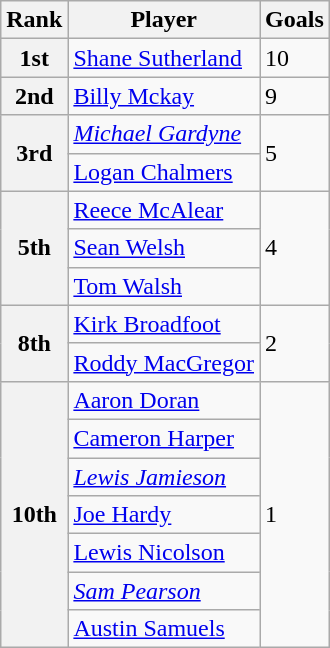<table class="wikitable">
<tr>
<th>Rank</th>
<th>Player</th>
<th>Goals</th>
</tr>
<tr>
<th>1st</th>
<td> <a href='#'>Shane Sutherland</a></td>
<td>10</td>
</tr>
<tr>
<th>2nd</th>
<td> <a href='#'>Billy Mckay</a></td>
<td>9</td>
</tr>
<tr>
<th rowspan="2">3rd</th>
<td> <em><a href='#'>Michael Gardyne</a></em></td>
<td rowspan="2">5</td>
</tr>
<tr>
<td> <a href='#'>Logan Chalmers</a></td>
</tr>
<tr>
<th rowspan="3">5th</th>
<td> <a href='#'>Reece McAlear</a></td>
<td rowspan="3">4</td>
</tr>
<tr>
<td> <a href='#'>Sean Welsh</a></td>
</tr>
<tr>
<td> <a href='#'>Tom Walsh</a></td>
</tr>
<tr>
<th rowspan="2">8th</th>
<td> <a href='#'>Kirk Broadfoot</a></td>
<td rowspan="2">2</td>
</tr>
<tr>
<td> <a href='#'>Roddy MacGregor</a></td>
</tr>
<tr>
<th rowspan="7">10th</th>
<td> <a href='#'>Aaron Doran</a></td>
<td rowspan="7">1</td>
</tr>
<tr>
<td> <a href='#'>Cameron Harper</a></td>
</tr>
<tr>
<td> <em><a href='#'>Lewis Jamieson</a></em></td>
</tr>
<tr>
<td> <a href='#'>Joe Hardy</a></td>
</tr>
<tr>
<td> <a href='#'>Lewis Nicolson</a></td>
</tr>
<tr>
<td> <em><a href='#'>Sam Pearson</a></em></td>
</tr>
<tr>
<td> <a href='#'>Austin Samuels</a></td>
</tr>
</table>
